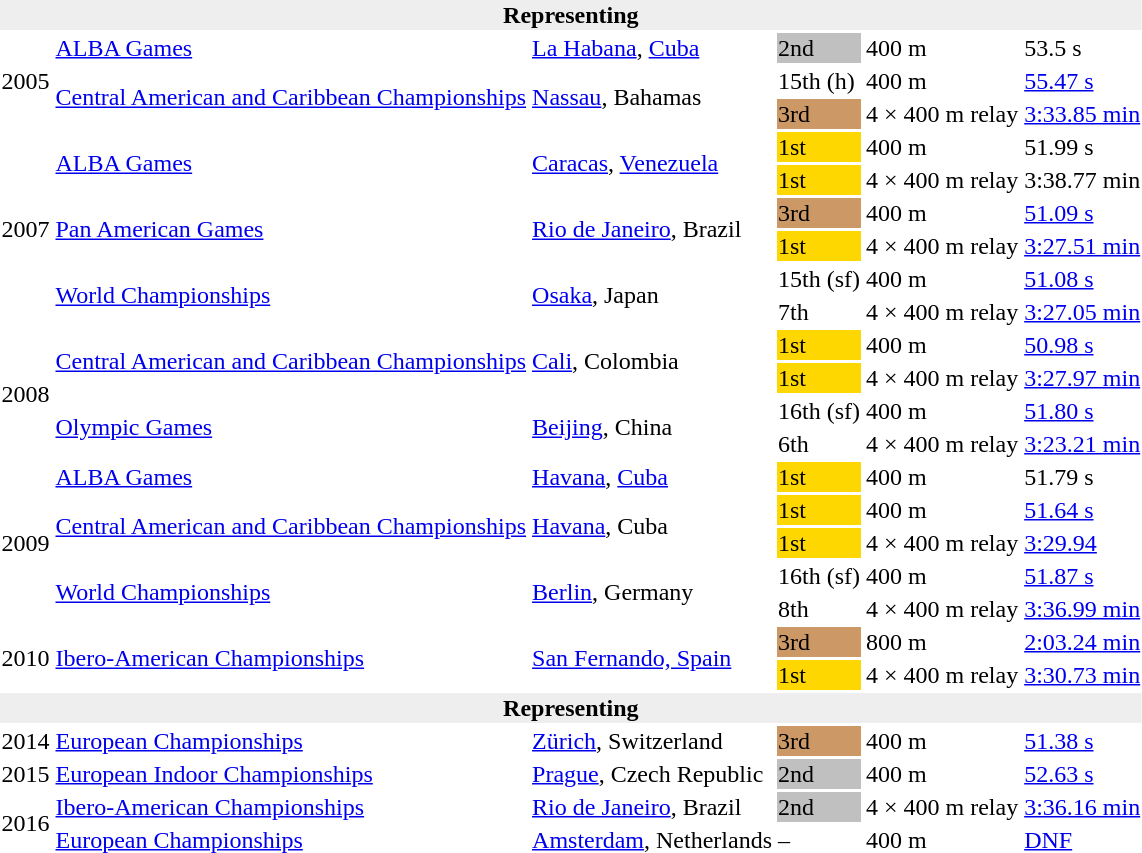<table>
<tr>
<th bgcolor="#eeeeee" colspan="6">Representing </th>
</tr>
<tr>
<td rowspan=3>2005</td>
<td><a href='#'>ALBA Games</a></td>
<td><a href='#'>La Habana</a>, <a href='#'>Cuba</a></td>
<td bgcolor=silver>2nd</td>
<td>400 m</td>
<td>53.5 s</td>
</tr>
<tr>
<td rowspan=2><a href='#'>Central American and Caribbean Championships</a></td>
<td rowspan=2><a href='#'>Nassau</a>, Bahamas</td>
<td>15th (h)</td>
<td>400 m</td>
<td><a href='#'>55.47 s</a></td>
</tr>
<tr>
<td bgcolor="cc9966">3rd</td>
<td>4 × 400 m relay</td>
<td><a href='#'>3:33.85 min</a></td>
</tr>
<tr>
<td rowspan=6>2007</td>
<td rowspan=2><a href='#'>ALBA Games</a></td>
<td rowspan=2><a href='#'>Caracas</a>, <a href='#'>Venezuela</a></td>
<td bgcolor=gold>1st</td>
<td>400 m</td>
<td>51.99 s</td>
</tr>
<tr>
<td bgcolor=gold>1st</td>
<td>4 × 400 m relay</td>
<td>3:38.77 min</td>
</tr>
<tr>
<td rowspan=2><a href='#'>Pan American Games</a></td>
<td rowspan=2><a href='#'>Rio de Janeiro</a>, Brazil</td>
<td bgcolor="cc9966">3rd</td>
<td>400 m</td>
<td><a href='#'>51.09 s</a></td>
</tr>
<tr>
<td bgcolor="gold">1st</td>
<td>4 × 400 m relay</td>
<td><a href='#'>3:27.51 min</a></td>
</tr>
<tr>
<td rowspan=2><a href='#'>World Championships</a></td>
<td rowspan=2><a href='#'>Osaka</a>, Japan</td>
<td>15th (sf)</td>
<td>400 m</td>
<td><a href='#'>51.08 s</a></td>
</tr>
<tr>
<td>7th</td>
<td>4 × 400 m relay</td>
<td><a href='#'>3:27.05 min</a></td>
</tr>
<tr>
<td rowspan=4>2008</td>
<td rowspan=2><a href='#'>Central American and Caribbean Championships</a></td>
<td rowspan=2><a href='#'>Cali</a>, Colombia</td>
<td bgcolor="gold">1st</td>
<td>400 m</td>
<td><a href='#'>50.98 s</a></td>
</tr>
<tr>
<td bgcolor="gold">1st</td>
<td>4 × 400 m relay</td>
<td><a href='#'>3:27.97 min</a></td>
</tr>
<tr>
<td rowspan=2><a href='#'>Olympic Games</a></td>
<td rowspan=2><a href='#'>Beijing</a>, China</td>
<td>16th (sf)</td>
<td>400 m</td>
<td><a href='#'>51.80 s</a></td>
</tr>
<tr>
<td>6th</td>
<td>4 × 400 m relay</td>
<td><a href='#'>3:23.21 min</a></td>
</tr>
<tr>
<td rowspan=5>2009</td>
<td><a href='#'>ALBA Games</a></td>
<td><a href='#'>Havana</a>, <a href='#'>Cuba</a></td>
<td bgcolor=gold>1st</td>
<td>400 m</td>
<td>51.79 s</td>
</tr>
<tr>
<td rowspan=2><a href='#'>Central American and Caribbean Championships</a></td>
<td rowspan=2><a href='#'>Havana</a>, Cuba</td>
<td bgcolor="gold">1st</td>
<td>400 m</td>
<td><a href='#'>51.64 s</a></td>
</tr>
<tr>
<td bgcolor="gold">1st</td>
<td>4 × 400 m relay</td>
<td><a href='#'>3:29.94</a></td>
</tr>
<tr>
<td rowspan=2><a href='#'>World Championships</a></td>
<td rowspan=2><a href='#'>Berlin</a>, Germany</td>
<td>16th (sf)</td>
<td>400 m</td>
<td><a href='#'>51.87 s</a></td>
</tr>
<tr>
<td>8th</td>
<td>4 × 400 m relay</td>
<td><a href='#'>3:36.99 min</a></td>
</tr>
<tr>
<td rowspan=2>2010</td>
<td rowspan=2><a href='#'>Ibero-American Championships</a></td>
<td rowspan=2><a href='#'>San Fernando, Spain</a></td>
<td bgcolor="cc9966">3rd</td>
<td>800 m</td>
<td><a href='#'>2:03.24 min</a></td>
</tr>
<tr>
<td bgcolor="gold">1st</td>
<td>4 × 400 m relay</td>
<td><a href='#'>3:30.73 min</a></td>
</tr>
<tr>
<th bgcolor="#eeeeee" colspan="6">Representing </th>
</tr>
<tr>
<td>2014</td>
<td><a href='#'>European Championships</a></td>
<td><a href='#'>Zürich</a>, Switzerland</td>
<td bgcolor=cc9966>3rd</td>
<td>400 m</td>
<td><a href='#'>51.38 s</a></td>
</tr>
<tr>
<td>2015</td>
<td><a href='#'>European Indoor Championships</a></td>
<td><a href='#'>Prague</a>, Czech Republic</td>
<td bgcolor=silver>2nd</td>
<td>400 m</td>
<td><a href='#'>52.63 s</a></td>
</tr>
<tr>
<td rowspan=2>2016</td>
<td><a href='#'>Ibero-American Championships</a></td>
<td><a href='#'>Rio de Janeiro</a>, Brazil</td>
<td bgcolor=silver>2nd</td>
<td>4 × 400 m relay</td>
<td><a href='#'>3:36.16 min</a></td>
</tr>
<tr>
<td><a href='#'>European Championships</a></td>
<td><a href='#'>Amsterdam</a>, Netherlands</td>
<td>–</td>
<td>400 m</td>
<td><a href='#'>DNF</a></td>
</tr>
</table>
